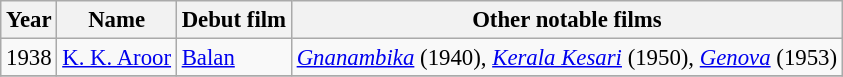<table class="wikitable sortable" style="font-size:95%;">
<tr>
<th>Year</th>
<th>Name</th>
<th>Debut film</th>
<th class=unsortable>Other notable films</th>
</tr>
<tr>
<td>1938</td>
<td><a href='#'>K. K. Aroor</a></td>
<td><a href='#'>Balan</a></td>
<td><em><a href='#'>Gnanambika</a></em> (1940), <em><a href='#'>Kerala Kesari</a></em> (1950), <em><a href='#'>Genova</a></em> (1953)</td>
</tr>
<tr>
</tr>
</table>
